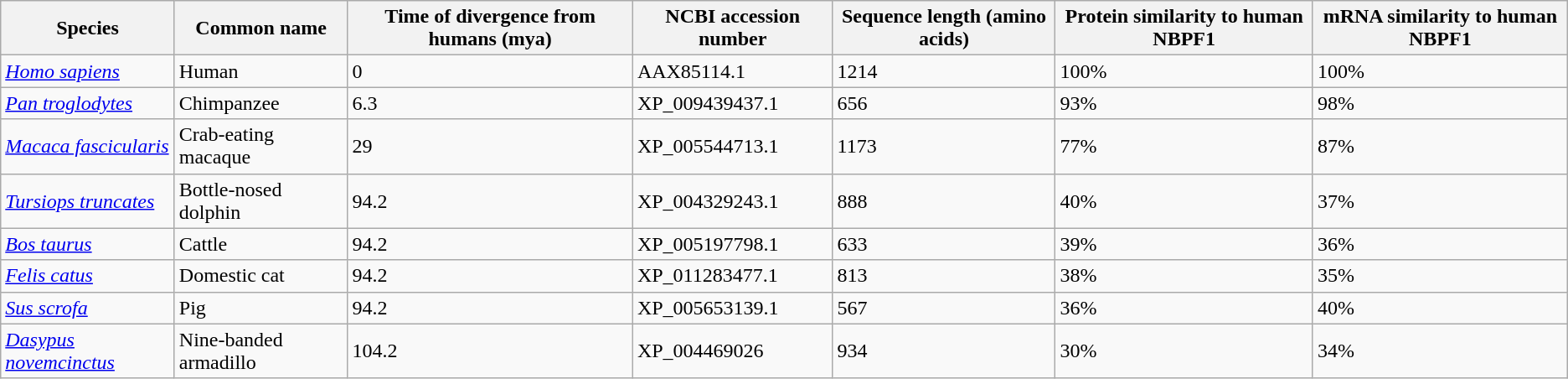<table class="wikitable">
<tr>
<th>Species</th>
<th>Common name</th>
<th>Time of divergence from humans (mya)</th>
<th>NCBI accession number</th>
<th>Sequence length (amino acids)</th>
<th>Protein similarity to human NBPF1</th>
<th>mRNA similarity to human NBPF1</th>
</tr>
<tr>
<td><em><a href='#'>Homo sapiens</a></em></td>
<td>Human</td>
<td>0</td>
<td>AAX85114.1</td>
<td>1214</td>
<td>100%</td>
<td>100%</td>
</tr>
<tr>
<td><em><a href='#'>Pan troglodytes</a></em></td>
<td>Chimpanzee</td>
<td>6.3</td>
<td>XP_009439437.1</td>
<td>656</td>
<td>93%</td>
<td>98%</td>
</tr>
<tr>
<td><em><a href='#'>Macaca fascicularis</a></em></td>
<td>Crab-eating macaque</td>
<td>29</td>
<td>XP_005544713.1</td>
<td>1173</td>
<td>77%</td>
<td>87%</td>
</tr>
<tr>
<td><em><a href='#'>Tursiops truncates</a></em></td>
<td>Bottle-nosed dolphin</td>
<td>94.2</td>
<td>XP_004329243.1</td>
<td>888</td>
<td>40%</td>
<td>37%</td>
</tr>
<tr>
<td><em><a href='#'>Bos taurus</a></em></td>
<td>Cattle</td>
<td>94.2</td>
<td>XP_005197798.1</td>
<td>633</td>
<td>39%</td>
<td>36%</td>
</tr>
<tr>
<td><em><a href='#'>Felis catus</a></em></td>
<td>Domestic cat</td>
<td>94.2</td>
<td>XP_011283477.1</td>
<td>813</td>
<td>38%</td>
<td>35%</td>
</tr>
<tr>
<td><em><a href='#'>Sus scrofa</a></em></td>
<td>Pig</td>
<td>94.2</td>
<td>XP_005653139.1</td>
<td>567</td>
<td>36%</td>
<td>40%</td>
</tr>
<tr>
<td><em><a href='#'>Dasypus novemcinctus</a></em></td>
<td>Nine-banded armadillo</td>
<td>104.2</td>
<td>XP_004469026</td>
<td>934</td>
<td>30%</td>
<td>34%</td>
</tr>
</table>
